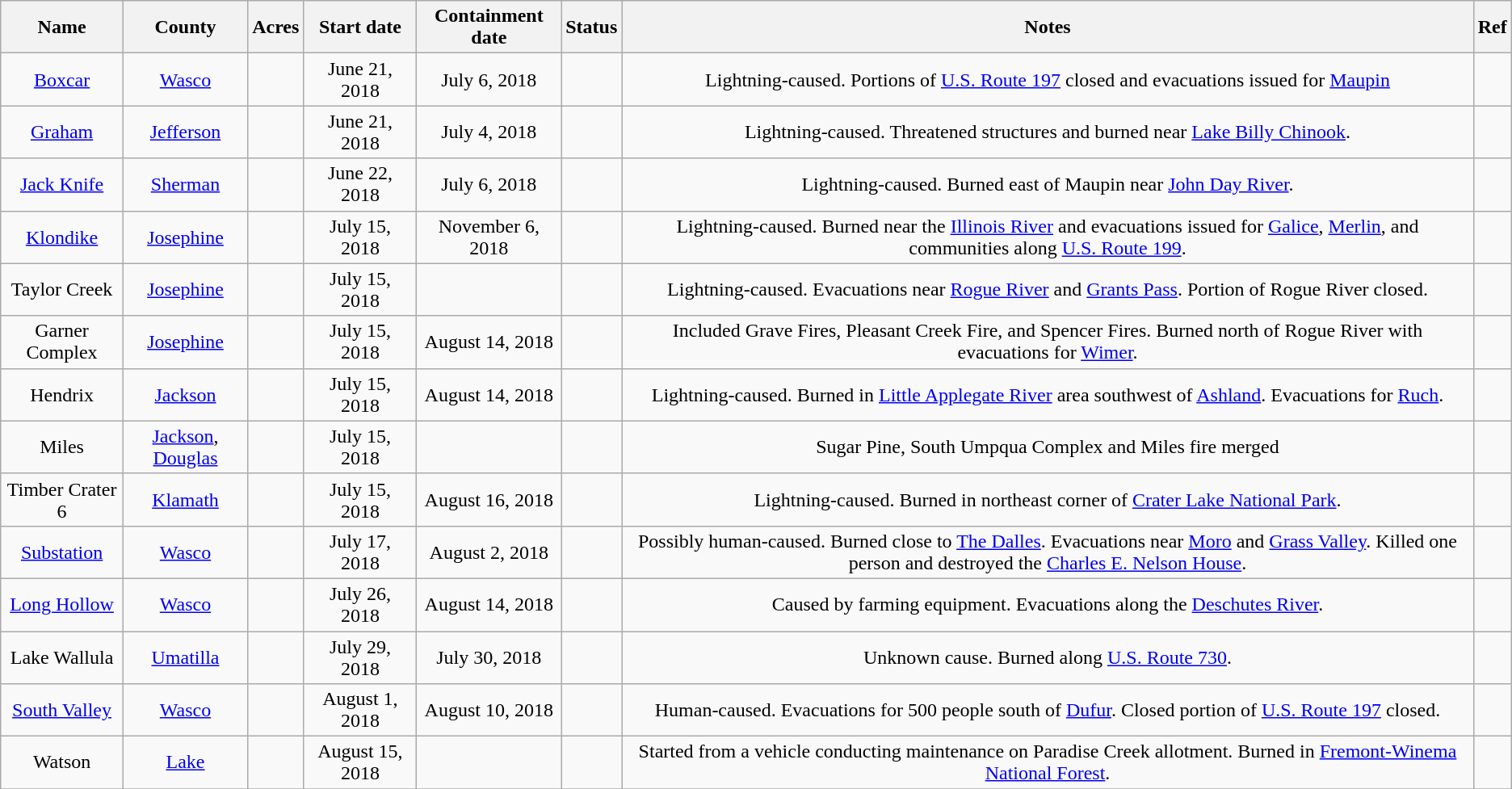<table class="wikitable sortable" style="text-align:center;">
<tr>
<th>Name</th>
<th>County </th>
<th>Acres</th>
<th>Start date</th>
<th>Containment date</th>
<th data-sort-type="number">Status</th>
<th>Notes</th>
<th class="unsortable">Ref</th>
</tr>
<tr>
<td><a href='#'>Boxcar</a></td>
<td><a href='#'>Wasco</a></td>
<td></td>
<td>June 21, 2018</td>
<td>July 6, 2018</td>
<td></td>
<td>Lightning-caused. Portions of <a href='#'>U.S. Route 197</a> closed and evacuations issued for <a href='#'>Maupin</a></td>
<td></td>
</tr>
<tr>
<td><a href='#'>Graham</a></td>
<td><a href='#'>Jefferson</a></td>
<td></td>
<td>June 21, 2018</td>
<td>July 4, 2018</td>
<td></td>
<td>Lightning-caused. Threatened structures and burned near <a href='#'>Lake Billy Chinook</a>.</td>
<td></td>
</tr>
<tr>
<td><a href='#'>Jack Knife</a></td>
<td><a href='#'>Sherman</a></td>
<td></td>
<td>June 22, 2018</td>
<td>July 6, 2018</td>
<td></td>
<td>Lightning-caused. Burned east of Maupin near <a href='#'>John Day River</a>.</td>
<td></td>
</tr>
<tr>
<td><a href='#'>Klondike</a></td>
<td><a href='#'>Josephine</a></td>
<td></td>
<td>July 15, 2018</td>
<td>November 6, 2018</td>
<td></td>
<td>Lightning-caused. Burned near the <a href='#'>Illinois River</a> and evacuations issued for <a href='#'>Galice</a>, <a href='#'>Merlin</a>, and communities along <a href='#'>U.S. Route 199</a>.</td>
<td></td>
</tr>
<tr>
<td Taylor Creek Fire>Taylor Creek</td>
<td><a href='#'>Josephine</a></td>
<td></td>
<td>July 15, 2018</td>
<td></td>
<td></td>
<td>Lightning-caused. Evacuations near <a href='#'>Rogue River</a> and <a href='#'>Grants Pass</a>. Portion of Rogue River closed.</td>
<td></td>
</tr>
<tr>
<td Garner Complex Fire>Garner Complex</td>
<td><a href='#'>Josephine</a></td>
<td></td>
<td>July 15, 2018</td>
<td>August 14, 2018</td>
<td></td>
<td>Included Grave Fires, Pleasant Creek Fire, and Spencer Fires. Burned north of Rogue River with evacuations for <a href='#'>Wimer</a>.</td>
<td></td>
</tr>
<tr>
<td Hendrix Fire>Hendrix</td>
<td><a href='#'>Jackson</a></td>
<td></td>
<td>July 15, 2018</td>
<td>August 14, 2018</td>
<td></td>
<td>Lightning-caused. Burned in <a href='#'>Little Applegate River</a> area southwest of <a href='#'>Ashland</a>. Evacuations for <a href='#'>Ruch</a>.</td>
<td></td>
</tr>
<tr>
<td Miles Fire>Miles</td>
<td><a href='#'>Jackson</a>, <a href='#'>Douglas</a></td>
<td></td>
<td>July 15, 2018</td>
<td></td>
<td></td>
<td>Sugar Pine, South Umpqua Complex and Miles fire merged</td>
<td></td>
</tr>
<tr>
<td Timber Crater 6 Fire>Timber Crater 6</td>
<td><a href='#'>Klamath</a></td>
<td></td>
<td>July 15, 2018</td>
<td>August 16, 2018</td>
<td></td>
<td>Lightning-caused. Burned in northeast corner of <a href='#'>Crater Lake National Park</a>.</td>
<td></td>
</tr>
<tr>
<td><a href='#'>Substation</a></td>
<td><a href='#'>Wasco</a></td>
<td></td>
<td>July 17, 2018</td>
<td>August 2, 2018</td>
<td></td>
<td>Possibly human-caused. Burned close to <a href='#'>The Dalles</a>. Evacuations near <a href='#'>Moro</a> and <a href='#'>Grass Valley</a>. Killed one person and destroyed the <a href='#'>Charles E. Nelson House</a>.</td>
<td></td>
</tr>
<tr>
<td><a href='#'>Long Hollow</a></td>
<td><a href='#'>Wasco</a></td>
<td></td>
<td>July 26, 2018</td>
<td>August 14, 2018</td>
<td></td>
<td>Caused by farming equipment. Evacuations along the <a href='#'>Deschutes River</a>.</td>
<td></td>
</tr>
<tr>
<td Lake Wallula Fire>Lake Wallula</td>
<td><a href='#'>Umatilla</a></td>
<td></td>
<td>July 29, 2018</td>
<td>July 30, 2018</td>
<td></td>
<td>Unknown cause. Burned along <a href='#'>U.S. Route 730</a>.</td>
<td></td>
</tr>
<tr>
<td><a href='#'>South Valley</a></td>
<td><a href='#'>Wasco</a></td>
<td></td>
<td>August 1, 2018</td>
<td>August 10, 2018</td>
<td></td>
<td>Human-caused. Evacuations for 500 people south of <a href='#'>Dufur</a>. Closed portion of <a href='#'>U.S. Route 197</a> closed.</td>
<td></td>
</tr>
<tr>
<td Watson Fire>Watson</td>
<td><a href='#'>Lake</a></td>
<td></td>
<td>August 15, 2018</td>
<td></td>
<td></td>
<td>Started from a vehicle conducting maintenance on Paradise Creek allotment. Burned in <a href='#'>Fremont-Winema National Forest</a>.</td>
<td></td>
</tr>
<tr>
</tr>
</table>
